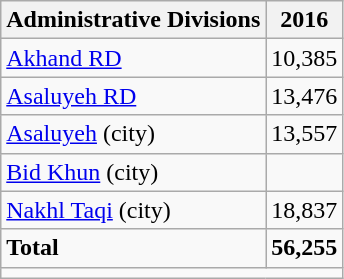<table class="wikitable">
<tr>
<th>Administrative Divisions</th>
<th>2016</th>
</tr>
<tr>
<td><a href='#'>Akhand RD</a></td>
<td style="text-align: right;">10,385</td>
</tr>
<tr>
<td><a href='#'>Asaluyeh RD</a></td>
<td style="text-align: right;">13,476</td>
</tr>
<tr>
<td><a href='#'>Asaluyeh</a> (city)</td>
<td style="text-align: right;">13,557</td>
</tr>
<tr>
<td><a href='#'>Bid Khun</a> (city)</td>
<td style="text-align: right;"></td>
</tr>
<tr>
<td><a href='#'>Nakhl Taqi</a> (city)</td>
<td style="text-align: right;">18,837</td>
</tr>
<tr>
<td><strong>Total</strong></td>
<td style="text-align: right;"><strong>56,255</strong></td>
</tr>
<tr>
<td colspan=2></td>
</tr>
</table>
